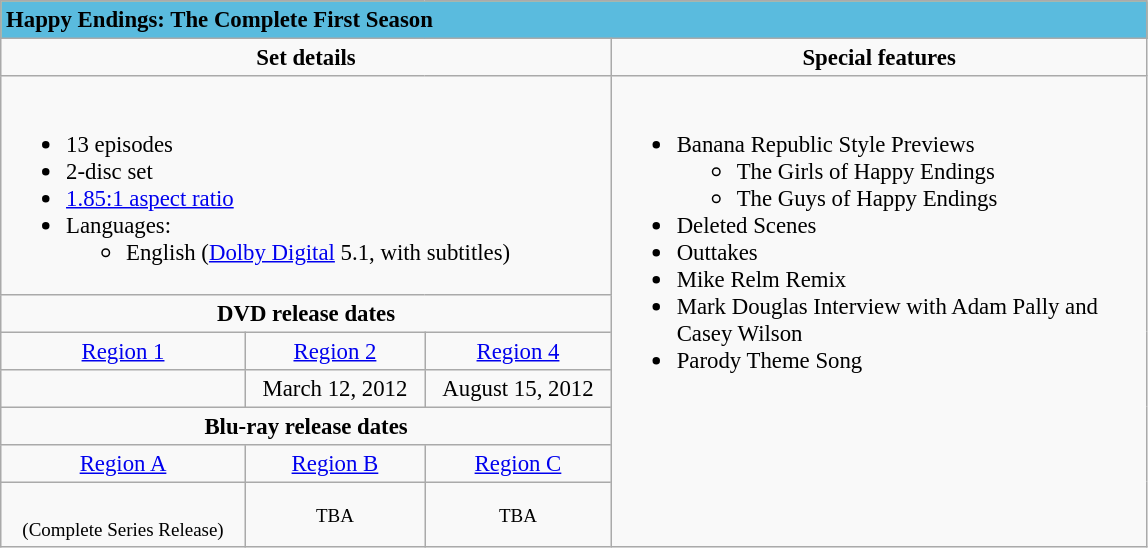<table class="wikitable" style="font-size: 95%;">
<tr style="background:goldenrod">
<td colspan="5" style="background:#5abbde;"><span><strong>Happy Endings: The Complete First Season</strong></span></td>
</tr>
<tr valign="top">
<td style="text-align:center; width:400px;" colspan="3"><strong>Set details</strong></td>
<td style="width:350px; text-align:center;"><strong>Special features</strong></td>
</tr>
<tr valign="top">
<td colspan="3"  style="text-align:left; width:400px;"><br><ul><li>13 episodes</li><li>2-disc set</li><li><a href='#'>1.85:1 aspect ratio</a></li><li>Languages:<ul><li>English (<a href='#'>Dolby Digital</a> 5.1, with subtitles)</li></ul></li></ul></td>
<td rowspan="7"  style="text-align:left; width:300px;"><br><ul><li>Banana Republic Style Previews<ul><li>The Girls of Happy Endings</li><li>The Guys of Happy Endings</li></ul></li><li>Deleted Scenes</li><li>Outtakes</li><li>Mike Relm Remix</li><li>Mark Douglas Interview with Adam Pally and Casey Wilson</li><li>Parody Theme Song</li></ul></td>
</tr>
<tr>
<td colspan="3" style="text-align:center;"><strong>DVD release dates</strong></td>
</tr>
<tr>
<td style="text-align:center;"><a href='#'>Region 1</a></td>
<td style="text-align:center;"><a href='#'>Region 2</a></td>
<td style="text-align:center;"><a href='#'>Region 4</a></td>
</tr>
<tr>
<td style="text-align:center;"></td>
<td style="text-align:center;">March 12, 2012</td>
<td style="text-align:center;">August 15, 2012</td>
</tr>
<tr>
<td colspan="3" style="text-align:center;"><strong>Blu-ray release dates</strong></td>
</tr>
<tr>
<td style="text-align:center;"><a href='#'>Region A</a></td>
<td style="text-align:center;"><a href='#'>Region B</a></td>
<td style="text-align:center;"><a href='#'>Region C</a></td>
</tr>
<tr>
<td style="text-align:center;"><br><small>(Complete Series Release)</small></td>
<td style="text-align:center;"><span><small>TBA</small></span></td>
<td style="text-align:center;"><span><small>TBA</small></span></td>
</tr>
</table>
